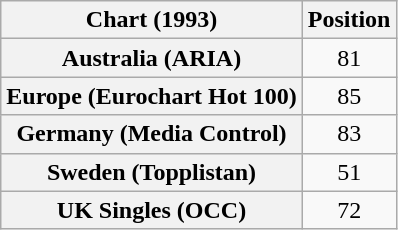<table class="wikitable sortable plainrowheaders" style="text-align:center">
<tr>
<th scope="col">Chart (1993)</th>
<th scope="col">Position</th>
</tr>
<tr>
<th scope="row">Australia (ARIA)</th>
<td>81</td>
</tr>
<tr>
<th scope="row">Europe (Eurochart Hot 100)</th>
<td>85</td>
</tr>
<tr>
<th scope="row">Germany (Media Control)</th>
<td>83</td>
</tr>
<tr>
<th scope="row">Sweden (Topplistan)</th>
<td>51</td>
</tr>
<tr>
<th scope="row">UK Singles (OCC)</th>
<td>72</td>
</tr>
</table>
